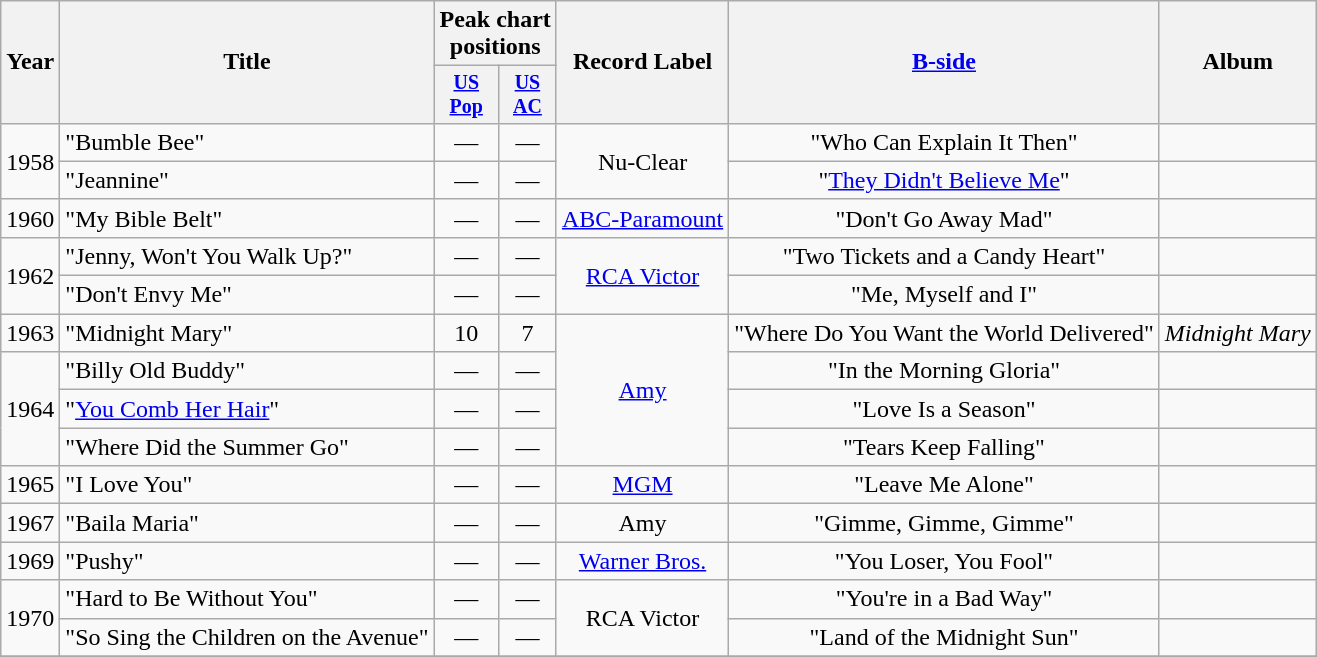<table class="wikitable" style=text-align:center;>
<tr>
<th rowspan="2">Year</th>
<th rowspan="2">Title</th>
<th colspan="2">Peak chart<br>positions</th>
<th rowspan="2">Record Label</th>
<th rowspan="2"><a href='#'>B-side</a></th>
<th rowspan="2">Album</th>
</tr>
<tr style="font-size:smaller;">
<th align=centre><a href='#'>US<br>Pop</a></th>
<th align=centre><a href='#'>US<br>AC</a></th>
</tr>
<tr>
<td rowspan="2">1958</td>
<td align=left>"Bumble Bee"</td>
<td>—</td>
<td>—</td>
<td rowspan="2">Nu-Clear</td>
<td rowspan="1">"Who Can Explain It Then"</td>
<td rowspan="1"></td>
</tr>
<tr>
<td align=left>"Jeannine"</td>
<td>—</td>
<td>—</td>
<td rowspan="1">"<a href='#'>They Didn't Believe Me</a>"</td>
<td rowspan="1"></td>
</tr>
<tr>
<td rowspan="1">1960</td>
<td align=left>"My Bible Belt"</td>
<td>—</td>
<td>—</td>
<td rowspan="1"><a href='#'>ABC-Paramount</a></td>
<td rowspan="1">"Don't Go Away Mad"</td>
<td rowspan="1"></td>
</tr>
<tr>
<td rowspan="2">1962</td>
<td align=left>"Jenny, Won't You Walk Up?"</td>
<td>—</td>
<td>—</td>
<td rowspan="2"><a href='#'>RCA Victor</a></td>
<td rowspan="1">"Two Tickets and a Candy Heart"</td>
<td rowspan="1"></td>
</tr>
<tr>
<td align=left>"Don't Envy Me"</td>
<td>—</td>
<td>—</td>
<td rowspan="1">"Me, Myself and I"</td>
<td rowspan="1"></td>
</tr>
<tr>
<td rowspan="1">1963</td>
<td align=left>"Midnight Mary"</td>
<td>10</td>
<td>7</td>
<td rowspan="4"><a href='#'>Amy</a></td>
<td rowspan="1">"Where Do You Want the World Delivered"</td>
<td rowspan="1"><em>Midnight Mary</em></td>
</tr>
<tr>
<td rowspan="3">1964</td>
<td align=left>"Billy Old Buddy"</td>
<td>—</td>
<td>—</td>
<td rowspan="1">"In the Morning Gloria"</td>
<td rowspan="1"></td>
</tr>
<tr>
<td align=left>"<a href='#'>You Comb Her Hair</a>"</td>
<td>—</td>
<td>—</td>
<td rowspan="1">"Love Is a Season"</td>
<td rowspan="1"></td>
</tr>
<tr>
<td align=left>"Where Did the Summer Go"</td>
<td>—</td>
<td>—</td>
<td rowspan="1">"Tears Keep Falling"</td>
<td rowspan="1"></td>
</tr>
<tr>
<td rowspan="1">1965</td>
<td align=left>"I Love You"</td>
<td>—</td>
<td>—</td>
<td rowspan="1"><a href='#'>MGM</a></td>
<td rowspan="1">"Leave Me Alone"</td>
<td rowspan="1"></td>
</tr>
<tr>
<td rowspan="1">1967</td>
<td align=left>"Baila Maria"</td>
<td>—</td>
<td>—</td>
<td rowspan="1">Amy</td>
<td rowspan="1">"Gimme, Gimme, Gimme"</td>
<td rowspan="1"></td>
</tr>
<tr>
<td rowspan="1">1969</td>
<td align=left>"Pushy"</td>
<td>—</td>
<td>—</td>
<td rowspan="1"><a href='#'>Warner Bros.</a></td>
<td rowspan="1">"You Loser, You Fool"</td>
<td rowspan="1"></td>
</tr>
<tr>
<td rowspan="2">1970</td>
<td align=left>"Hard to Be Without You"</td>
<td>—</td>
<td>—</td>
<td rowspan="2">RCA Victor</td>
<td rowspan="1">"You're in a Bad Way"</td>
<td rowspan="1"></td>
</tr>
<tr>
<td align=left>"So Sing the Children on the Avenue"</td>
<td>—</td>
<td>—</td>
<td rowspan="1">"Land of the Midnight Sun"</td>
<td rowspan="1"></td>
</tr>
<tr>
</tr>
</table>
